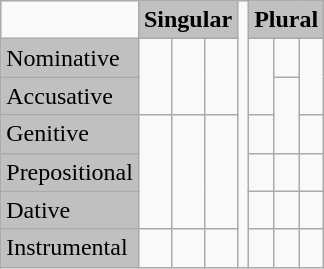<table class="wikitable">
<tr>
<td></td>
<td style="background:#C0C0C0" colspan="3" align="center"><strong>Singular</strong></td>
<td rowspan=7></td>
<td style="background:#C0C0C0" colspan="3" align="center"><strong>Plural</strong></td>
</tr>
<tr>
<td style="background:#C0C0C0">Nominative</td>
<td rowspan="2"></td>
<td rowspan="2"></td>
<td rowspan="2"></td>
<td rowspan="2"></td>
<td></td>
<td rowspan="2"></td>
</tr>
<tr>
<td style="background:#C0C0C0">Accusative</td>
<td rowspan="2"></td>
</tr>
<tr>
<td style="background:#C0C0C0">Genitive</td>
<td rowspan="3"></td>
<td rowspan="3"></td>
<td rowspan="3"></td>
<td></td>
<td></td>
</tr>
<tr>
<td style="background:#C0C0C0">Prepositional</td>
<td></td>
<td></td>
<td></td>
</tr>
<tr>
<td style="background:#C0C0C0">Dative</td>
<td></td>
<td></td>
<td></td>
</tr>
<tr>
<td style="background:#C0C0C0">Instrumental</td>
<td></td>
<td></td>
<td></td>
<td></td>
<td></td>
<td></td>
</tr>
</table>
